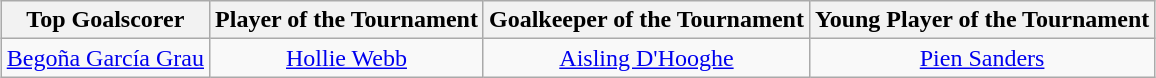<table class=wikitable style="margin:auto; text-align:center">
<tr>
<th>Top Goalscorer</th>
<th>Player of the Tournament</th>
<th>Goalkeeper of the Tournament</th>
<th>Young Player of the Tournament</th>
</tr>
<tr>
<td> <a href='#'>Begoña García Grau</a></td>
<td> <a href='#'>Hollie Webb</a></td>
<td> <a href='#'>Aisling D'Hooghe</a></td>
<td> <a href='#'>Pien Sanders</a></td>
</tr>
</table>
